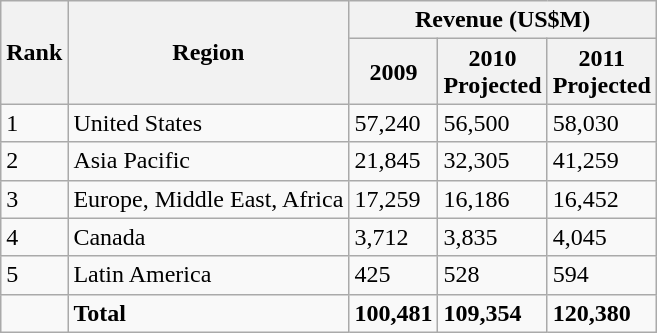<table class="wikitable sortable">
<tr>
<th rowspan="2">Rank</th>
<th rowspan="2">Region</th>
<th colspan="3">Revenue (US$M)</th>
</tr>
<tr>
<th>2009</th>
<th>2010<br>Projected</th>
<th>2011<br>Projected</th>
</tr>
<tr>
<td>1</td>
<td>United States</td>
<td>57,240</td>
<td>56,500</td>
<td>58,030</td>
</tr>
<tr>
<td>2</td>
<td>Asia Pacific</td>
<td>21,845</td>
<td>32,305</td>
<td>41,259</td>
</tr>
<tr>
<td>3</td>
<td>Europe, Middle East, Africa</td>
<td>17,259</td>
<td>16,186</td>
<td>16,452</td>
</tr>
<tr>
<td>4</td>
<td>Canada</td>
<td>3,712</td>
<td>3,835</td>
<td>4,045</td>
</tr>
<tr>
<td>5</td>
<td>Latin America</td>
<td>425</td>
<td>528</td>
<td>594</td>
</tr>
<tr>
<td></td>
<td><strong>Total</strong></td>
<td><strong>100,481</strong></td>
<td><strong>109,354</strong></td>
<td><strong>120,380</strong></td>
</tr>
</table>
